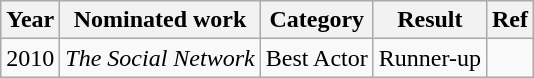<table class="wikitable">
<tr>
<th>Year</th>
<th>Nominated work</th>
<th>Category</th>
<th>Result</th>
<th>Ref</th>
</tr>
<tr>
<td>2010</td>
<td><em>The Social Network</em></td>
<td>Best Actor</td>
<td>Runner-up</td>
<td></td>
</tr>
</table>
